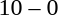<table style="text-align:center">
<tr>
<th width=200></th>
<th width=100></th>
<th width=200></th>
</tr>
<tr>
<td align=right><strong></strong></td>
<td>10 – 0</td>
<td align=left></td>
</tr>
</table>
